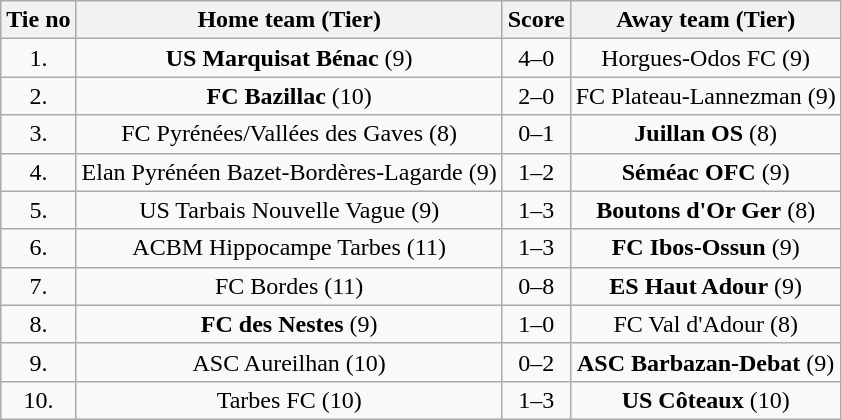<table class="wikitable" style="text-align: center">
<tr>
<th>Tie no</th>
<th>Home team (Tier)</th>
<th>Score</th>
<th>Away team (Tier)</th>
</tr>
<tr>
<td>1.</td>
<td><strong>US Marquisat Bénac</strong> (9)</td>
<td>4–0</td>
<td>Horgues-Odos FC (9)</td>
</tr>
<tr>
<td>2.</td>
<td><strong>FC Bazillac</strong> (10)</td>
<td>2–0</td>
<td>FC Plateau-Lannezman (9)</td>
</tr>
<tr>
<td>3.</td>
<td>FC Pyrénées/Vallées des Gaves (8)</td>
<td>0–1</td>
<td><strong>Juillan OS</strong> (8)</td>
</tr>
<tr>
<td>4.</td>
<td>Elan Pyrénéen Bazet-Bordères-Lagarde (9)</td>
<td>1–2</td>
<td><strong>Séméac OFC</strong> (9)</td>
</tr>
<tr>
<td>5.</td>
<td>US Tarbais Nouvelle Vague (9)</td>
<td>1–3</td>
<td><strong>Boutons d'Or Ger</strong> (8)</td>
</tr>
<tr>
<td>6.</td>
<td>ACBM Hippocampe Tarbes (11)</td>
<td>1–3</td>
<td><strong>FC Ibos-Ossun</strong> (9)</td>
</tr>
<tr>
<td>7.</td>
<td>FC Bordes (11)</td>
<td>0–8</td>
<td><strong>ES Haut Adour</strong> (9)</td>
</tr>
<tr>
<td>8.</td>
<td><strong>FC des Nestes</strong> (9)</td>
<td>1–0</td>
<td>FC Val d'Adour (8)</td>
</tr>
<tr>
<td>9.</td>
<td>ASC Aureilhan (10)</td>
<td>0–2</td>
<td><strong>ASC Barbazan-Debat</strong> (9)</td>
</tr>
<tr>
<td>10.</td>
<td>Tarbes FC (10)</td>
<td>1–3</td>
<td><strong>US Côteaux</strong> (10)</td>
</tr>
</table>
